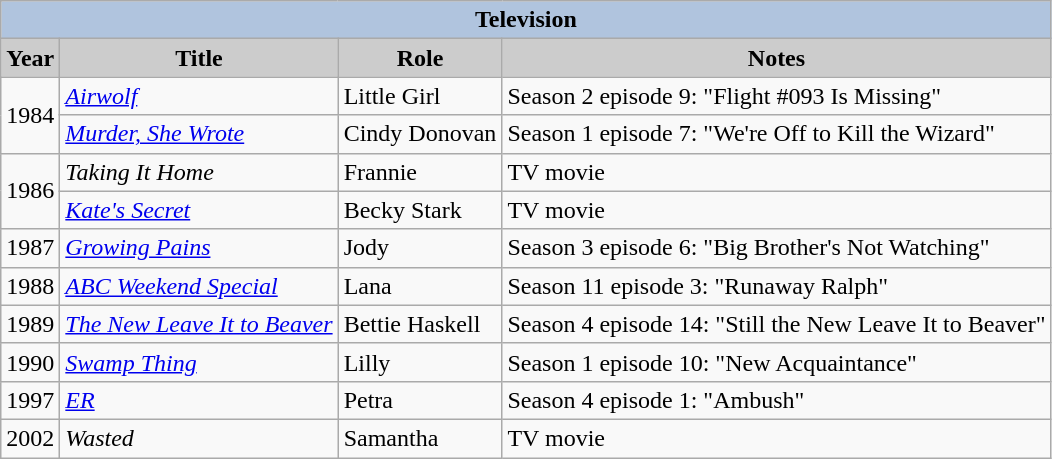<table class="wikitable" style="font-size:100%;">
<tr>
<th colspan=4 style="background:#B0C4DE;">Television</th>
</tr>
<tr align="center">
<th style="background: #CCCCCC;">Year</th>
<th style="background: #CCCCCC;">Title</th>
<th style="background: #CCCCCC;">Role</th>
<th style="background: #CCCCCC;">Notes</th>
</tr>
<tr>
<td rowspan=2>1984</td>
<td><em><a href='#'>Airwolf</a></em></td>
<td>Little Girl</td>
<td>Season 2 episode 9: "Flight #093 Is Missing"</td>
</tr>
<tr>
<td><em><a href='#'>Murder, She Wrote</a></em></td>
<td>Cindy Donovan</td>
<td>Season 1 episode 7: "We're Off to Kill the Wizard"</td>
</tr>
<tr>
<td rowspan=2>1986</td>
<td><em>Taking It Home</em></td>
<td>Frannie</td>
<td>TV movie</td>
</tr>
<tr>
<td><em><a href='#'>Kate's Secret</a></em></td>
<td>Becky Stark</td>
<td>TV movie</td>
</tr>
<tr>
<td>1987</td>
<td><em><a href='#'>Growing Pains</a></em></td>
<td>Jody</td>
<td>Season 3 episode 6: "Big Brother's Not Watching"</td>
</tr>
<tr>
<td>1988</td>
<td><em><a href='#'>ABC Weekend Special</a></em></td>
<td>Lana</td>
<td>Season 11 episode 3: "Runaway Ralph"</td>
</tr>
<tr>
<td>1989</td>
<td><em><a href='#'>The New Leave It to Beaver</a></em></td>
<td>Bettie Haskell</td>
<td>Season 4 episode 14: "Still the New Leave It to Beaver"</td>
</tr>
<tr>
<td>1990</td>
<td><em><a href='#'>Swamp Thing</a></em></td>
<td>Lilly</td>
<td>Season 1 episode 10: "New Acquaintance"</td>
</tr>
<tr>
<td>1997</td>
<td><em><a href='#'>ER</a></em></td>
<td>Petra</td>
<td>Season 4 episode 1: "Ambush"</td>
</tr>
<tr>
<td>2002</td>
<td><em>Wasted</em></td>
<td>Samantha</td>
<td>TV movie</td>
</tr>
</table>
